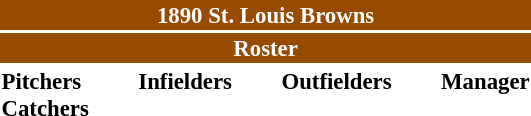<table class="toccolours" style="font-size: 95%;">
<tr>
<th colspan="10" style="background-color: #964B00; color: white; text-align: center;">1890 St. Louis Browns</th>
</tr>
<tr>
<td colspan="10" style="background-color: #964B00; color: white; text-align: center;"><strong>Roster</strong></td>
</tr>
<tr>
<td valign="top"><strong>Pitchers</strong><br>






<strong>Catchers</strong>





</td>
<td width="25px"></td>
<td valign="top"><strong>Infielders</strong><br>













</td>
<td width="25px"></td>
<td valign="top"><strong>Outfielders</strong><br>





</td>
<td width="25px"></td>
<td valign="top"><strong>Manager</strong><br>



</td>
</tr>
</table>
